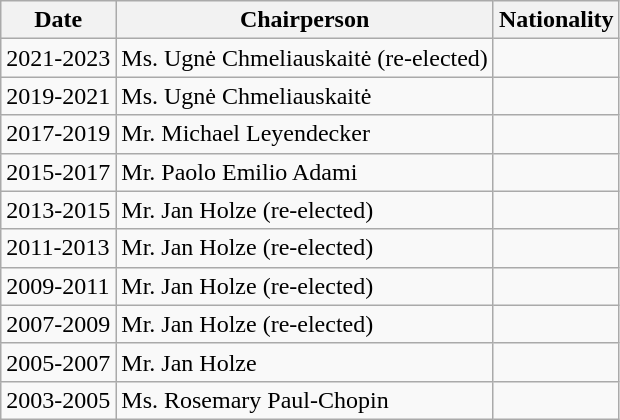<table class="wikitable">
<tr>
<th>Date</th>
<th>Chairperson</th>
<th>Nationality</th>
</tr>
<tr>
<td>2021-2023</td>
<td>Ms. Ugnė Chmeliauskaitė (re-elected)</td>
<td></td>
</tr>
<tr>
<td>2019-2021</td>
<td>Ms. Ugnė Chmeliauskaitė</td>
<td></td>
</tr>
<tr>
<td>2017-2019</td>
<td>Mr. Michael Leyendecker</td>
<td></td>
</tr>
<tr>
<td>2015-2017</td>
<td>Mr. Paolo Emilio Adami</td>
<td></td>
</tr>
<tr>
<td>2013-2015</td>
<td>Mr. Jan Holze (re-elected)</td>
<td></td>
</tr>
<tr>
<td>2011-2013</td>
<td>Mr. Jan Holze (re-elected)</td>
<td></td>
</tr>
<tr>
<td>2009-2011</td>
<td>Mr. Jan Holze (re-elected)</td>
<td></td>
</tr>
<tr>
<td>2007-2009</td>
<td>Mr. Jan Holze (re-elected)</td>
<td></td>
</tr>
<tr>
<td>2005-2007</td>
<td>Mr. Jan Holze</td>
<td></td>
</tr>
<tr>
<td>2003-2005</td>
<td>Ms. Rosemary Paul-Chopin</td>
<td></td>
</tr>
</table>
